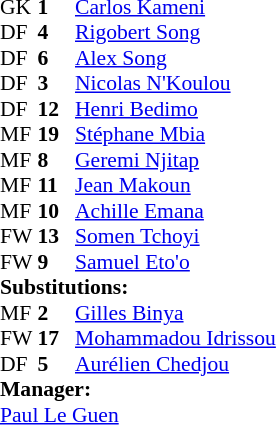<table style="font-size: 90%" cellspacing="0" cellpadding="0">
<tr>
<th width="25"></th>
<th width="25"></th>
</tr>
<tr>
<td>GK</td>
<td><strong>1</strong></td>
<td><a href='#'>Carlos Kameni</a></td>
<td></td>
</tr>
<tr>
<td>DF</td>
<td><strong>4</strong></td>
<td><a href='#'>Rigobert Song</a></td>
</tr>
<tr>
<td>DF</td>
<td><strong>6</strong></td>
<td><a href='#'>Alex Song</a></td>
</tr>
<tr>
<td>DF</td>
<td><strong>3</strong></td>
<td><a href='#'>Nicolas N'Koulou</a></td>
</tr>
<tr>
<td>DF</td>
<td><strong>12</strong></td>
<td><a href='#'>Henri Bedimo</a></td>
<td></td>
<td></td>
</tr>
<tr>
<td>MF</td>
<td><strong>19</strong></td>
<td><a href='#'>Stéphane Mbia</a></td>
<td></td>
<td></td>
</tr>
<tr>
<td>MF</td>
<td><strong>8</strong></td>
<td><a href='#'>Geremi Njitap</a></td>
</tr>
<tr>
<td>MF</td>
<td><strong>11</strong></td>
<td><a href='#'>Jean Makoun</a></td>
<td></td>
</tr>
<tr>
<td>MF</td>
<td><strong>10</strong></td>
<td><a href='#'>Achille Emana</a></td>
<td></td>
<td></td>
</tr>
<tr>
<td>FW</td>
<td><strong>13</strong></td>
<td><a href='#'>Somen Tchoyi</a></td>
</tr>
<tr>
<td>FW</td>
<td><strong>9</strong></td>
<td><a href='#'>Samuel Eto'o</a></td>
</tr>
<tr>
<td colspan=3><strong>Substitutions:</strong></td>
</tr>
<tr>
<td>MF</td>
<td><strong>2</strong></td>
<td><a href='#'>Gilles Binya</a></td>
<td></td>
<td></td>
</tr>
<tr>
<td>FW</td>
<td><strong>17</strong></td>
<td><a href='#'>Mohammadou Idrissou</a></td>
<td></td>
<td></td>
</tr>
<tr>
<td>DF</td>
<td><strong>5</strong></td>
<td><a href='#'>Aurélien Chedjou</a></td>
<td></td>
<td></td>
</tr>
<tr>
<td colspan=3><strong>Manager:</strong></td>
</tr>
<tr>
<td colspan=3> <a href='#'>Paul Le Guen</a></td>
</tr>
</table>
